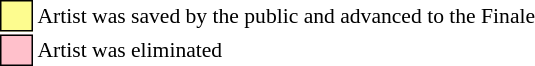<table class="toccolours"style="font-size: 90%; white-space: nowrap">
<tr>
<td style="background:#fdfc8f; border:1px solid black">     </td>
<td>Artist was saved by the public and advanced to the Finale</td>
</tr>
<tr>
<td style="background:pink; border:1px solid black">     </td>
<td>Artist was eliminated</td>
</tr>
<tr>
</tr>
</table>
